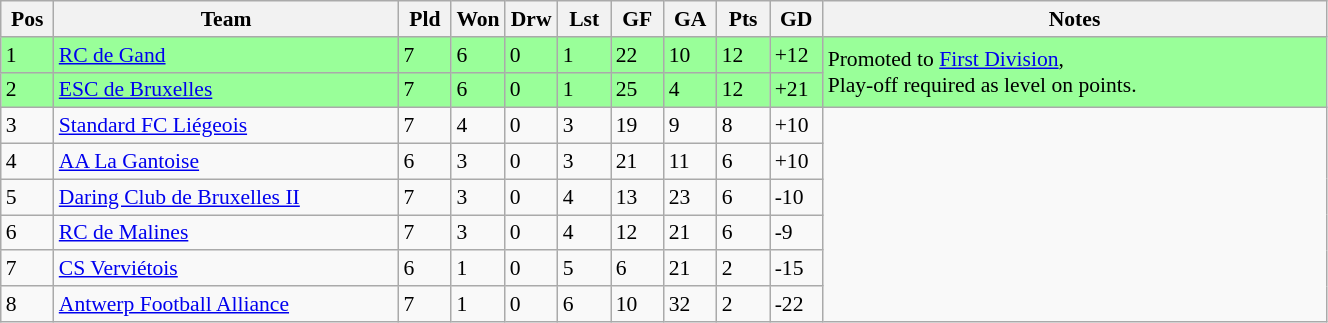<table class="wikitable" width=70% style="font-size:90%">
<tr>
<th width=4%><strong>Pos</strong></th>
<th width=26%><strong>Team</strong></th>
<th width=4%><strong>Pld</strong></th>
<th width=4%><strong>Won</strong></th>
<th width=4%><strong>Drw</strong></th>
<th width=4%><strong>Lst</strong></th>
<th width=4%><strong>GF</strong></th>
<th width=4%><strong>GA</strong></th>
<th width=4%><strong>Pts</strong></th>
<th width=4%><strong>GD</strong></th>
<th width=38%><strong>Notes</strong></th>
</tr>
<tr bgcolor=#99ff99>
<td>1</td>
<td><a href='#'>RC de Gand</a></td>
<td>7</td>
<td>6</td>
<td>0</td>
<td>1</td>
<td>22</td>
<td>10</td>
<td>12</td>
<td>+12</td>
<td rowspan=2>Promoted to <a href='#'>First Division</a>,<br>Play-off required as level on points.</td>
</tr>
<tr bgcolor=#99ff99>
<td>2</td>
<td><a href='#'>ESC de Bruxelles</a></td>
<td>7</td>
<td>6</td>
<td>0</td>
<td>1</td>
<td>25</td>
<td>4</td>
<td>12</td>
<td>+21</td>
</tr>
<tr>
<td>3</td>
<td><a href='#'>Standard FC Liégeois</a></td>
<td>7</td>
<td>4</td>
<td>0</td>
<td>3</td>
<td>19</td>
<td>9</td>
<td>8</td>
<td>+10</td>
</tr>
<tr>
<td>4</td>
<td><a href='#'>AA La Gantoise</a></td>
<td>6</td>
<td>3</td>
<td>0</td>
<td>3</td>
<td>21</td>
<td>11</td>
<td>6</td>
<td>+10</td>
</tr>
<tr>
<td>5</td>
<td><a href='#'>Daring Club de Bruxelles II</a></td>
<td>7</td>
<td>3</td>
<td>0</td>
<td>4</td>
<td>13</td>
<td>23</td>
<td>6</td>
<td>-10</td>
</tr>
<tr>
<td>6</td>
<td><a href='#'>RC de Malines</a></td>
<td>7</td>
<td>3</td>
<td>0</td>
<td>4</td>
<td>12</td>
<td>21</td>
<td>6</td>
<td>-9</td>
</tr>
<tr>
<td>7</td>
<td><a href='#'>CS Verviétois</a></td>
<td>6</td>
<td>1</td>
<td>0</td>
<td>5</td>
<td>6</td>
<td>21</td>
<td>2</td>
<td>-15</td>
</tr>
<tr>
<td>8</td>
<td><a href='#'>Antwerp Football Alliance</a></td>
<td>7</td>
<td>1</td>
<td>0</td>
<td>6</td>
<td>10</td>
<td>32</td>
<td>2</td>
<td>-22</td>
</tr>
</table>
